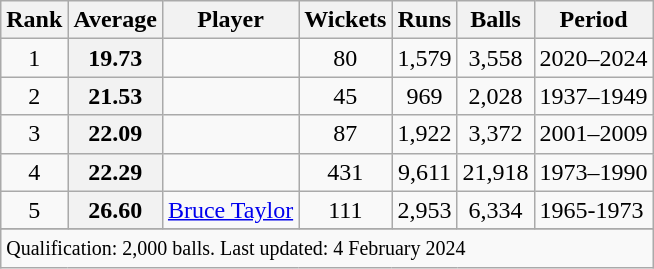<table class="wikitable plainrowheaders sortable">
<tr>
<th scope=col>Rank</th>
<th scope=col>Average</th>
<th scope=col>Player</th>
<th scope=col>Wickets</th>
<th scope=col>Runs</th>
<th scope=col>Balls</th>
<th scope=col>Period</th>
</tr>
<tr>
<td align=center>1</td>
<th scope=row style=text-align:center;>19.73</th>
<td></td>
<td align=center>80</td>
<td align=center>1,579</td>
<td align=center>3,558</td>
<td>2020–2024</td>
</tr>
<tr>
<td align=center>2</td>
<th scope=row style=text-align:center;>21.53</th>
<td></td>
<td align=center>45</td>
<td align=center>969</td>
<td align=center>2,028</td>
<td>1937–1949</td>
</tr>
<tr>
<td align=center>3</td>
<th scope=row style=text-align:center;>22.09</th>
<td></td>
<td align=center>87</td>
<td align=center>1,922</td>
<td align=center>3,372</td>
<td>2001–2009</td>
</tr>
<tr>
<td align=center>4</td>
<th scope=row style=text-align:center;>22.29</th>
<td></td>
<td align=center>431</td>
<td align=center>9,611</td>
<td align=center>21,918</td>
<td>1973–1990</td>
</tr>
<tr>
<td align=center>5</td>
<th scope=row style=text-align:center;>26.60</th>
<td><a href='#'>Bruce Taylor</a></td>
<td align=center>111</td>
<td align=center>2,953</td>
<td align=center>6,334</td>
<td>1965-1973</td>
</tr>
<tr>
</tr>
<tr class=sortbottom>
<td colspan=7><small>Qualification: 2,000 balls. Last updated: 4 February 2024</small></td>
</tr>
</table>
